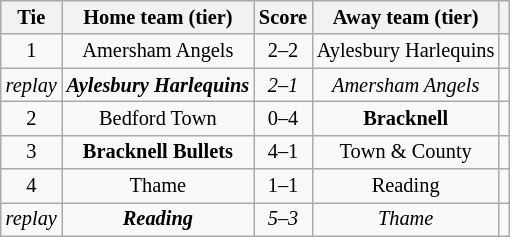<table class="wikitable" style="text-align:center; font-size:85%">
<tr>
<th>Tie</th>
<th>Home team (tier)</th>
<th>Score</th>
<th>Away team (tier)</th>
<th></th>
</tr>
<tr>
<td align="center">1</td>
<td>Amersham Angels</td>
<td align="center">2–2 </td>
<td>Aylesbury Harlequins</td>
<td></td>
</tr>
<tr>
<td align="center"><em>replay</em></td>
<td><strong><em>Aylesbury Harlequins</em></strong></td>
<td align="center"><em>2–1 </em></td>
<td><em>Amersham Angels</em></td>
<td></td>
</tr>
<tr>
<td align="center">2</td>
<td>Bedford Town</td>
<td align="center">0–4</td>
<td><strong>Bracknell</strong></td>
<td></td>
</tr>
<tr>
<td align="center">3</td>
<td><strong>Bracknell Bullets</strong></td>
<td align="center">4–1</td>
<td>Town & County</td>
<td></td>
</tr>
<tr>
<td align="center">4</td>
<td>Thame</td>
<td align="center">1–1 </td>
<td>Reading</td>
<td></td>
</tr>
<tr>
<td align="center"><em>replay</em></td>
<td><strong><em>Reading</em></strong></td>
<td align="center"><em>5–3</em></td>
<td><em>Thame</em></td>
<td></td>
</tr>
</table>
